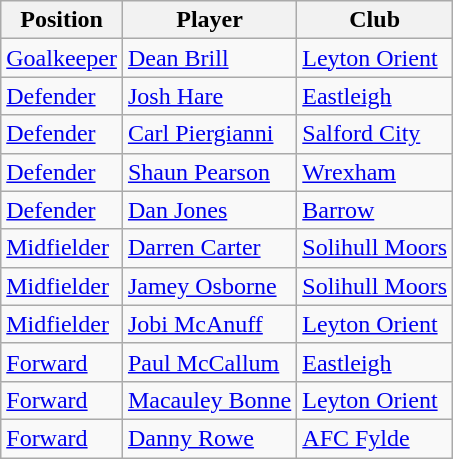<table class=wikitable style="text-align:center">
<tr>
<th>Position</th>
<th>Player</th>
<th>Club</th>
</tr>
<tr>
<td align=left><a href='#'>Goalkeeper</a></td>
<td align=left><a href='#'>Dean Brill</a></td>
<td align=left><a href='#'>Leyton Orient</a></td>
</tr>
<tr>
<td align=left><a href='#'>Defender</a></td>
<td align=left><a href='#'>Josh Hare</a></td>
<td align=left><a href='#'>Eastleigh</a></td>
</tr>
<tr>
<td align=left><a href='#'>Defender</a></td>
<td align=left><a href='#'>Carl Piergianni</a></td>
<td align=left><a href='#'>Salford City</a></td>
</tr>
<tr>
<td align=left><a href='#'>Defender</a></td>
<td align=left><a href='#'>Shaun Pearson</a></td>
<td align=left><a href='#'>Wrexham</a></td>
</tr>
<tr>
<td align=left><a href='#'>Defender</a></td>
<td align=left><a href='#'>Dan Jones</a></td>
<td align=left><a href='#'>Barrow</a></td>
</tr>
<tr>
<td align=left><a href='#'>Midfielder</a></td>
<td align=left><a href='#'>Darren Carter</a></td>
<td align=left><a href='#'>Solihull Moors</a></td>
</tr>
<tr>
<td align=left><a href='#'>Midfielder</a></td>
<td align=left><a href='#'>Jamey Osborne</a></td>
<td align=left><a href='#'>Solihull Moors</a></td>
</tr>
<tr>
<td align=left><a href='#'>Midfielder</a></td>
<td align=left><a href='#'>Jobi McAnuff</a></td>
<td align=left><a href='#'>Leyton Orient</a></td>
</tr>
<tr>
<td align=left><a href='#'>Forward</a></td>
<td align=left><a href='#'>Paul McCallum</a></td>
<td align=left><a href='#'>Eastleigh</a></td>
</tr>
<tr>
<td align=left><a href='#'>Forward</a></td>
<td align=left><a href='#'>Macauley Bonne</a></td>
<td align=left><a href='#'>Leyton Orient</a></td>
</tr>
<tr>
<td align=left><a href='#'>Forward</a></td>
<td align=left><a href='#'>Danny Rowe</a></td>
<td align=left><a href='#'>AFC Fylde</a></td>
</tr>
</table>
